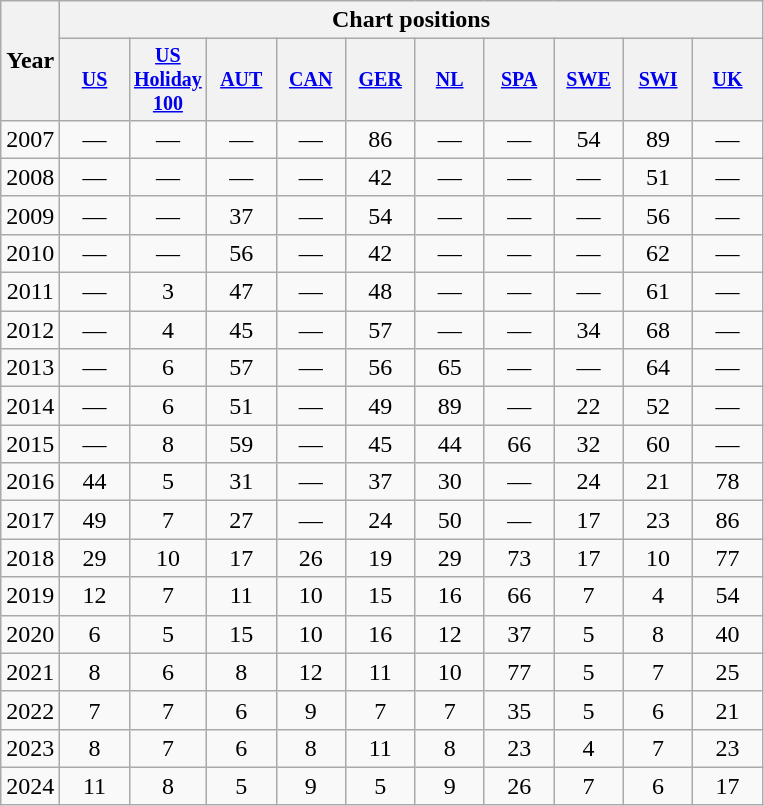<table class="wikitable" style="text-align:center;">
<tr>
<th rowspan="2">Year</th>
<th colspan="17">Chart positions</th>
</tr>
<tr style="font-size:smaller;">
<th style="width:40px;"><a href='#'>US</a><br></th>
<th style="width:40px;"><a href='#'>US Holiday 100</a><br></th>
<th style="width:40px;"><a href='#'>AUT</a><br></th>
<th style="width:40px;"><a href='#'>CAN</a><br></th>
<th style="width:40px;"><a href='#'>GER</a><br></th>
<th style="width:40px;"><a href='#'>NL</a><br></th>
<th style="width:40px;"><a href='#'>SPA</a><br></th>
<th style="width:40px;"><a href='#'>SWE</a><br></th>
<th style="width:40px;"><a href='#'>SWI</a><br></th>
<th style="width:40px;"><a href='#'>UK</a><br></th>
</tr>
<tr>
<td>2007</td>
<td>—</td>
<td>—</td>
<td>—</td>
<td>—</td>
<td>86</td>
<td>—</td>
<td>—</td>
<td>54</td>
<td>89</td>
<td>—</td>
</tr>
<tr>
<td>2008</td>
<td>—</td>
<td>—</td>
<td>—</td>
<td>—</td>
<td>42</td>
<td>—</td>
<td>—</td>
<td>—</td>
<td>51</td>
<td>—</td>
</tr>
<tr>
<td>2009</td>
<td>—</td>
<td>—</td>
<td>37</td>
<td>—</td>
<td>54</td>
<td>—</td>
<td>—</td>
<td>—</td>
<td>56</td>
<td>—</td>
</tr>
<tr>
<td>2010</td>
<td>—</td>
<td>—</td>
<td>56</td>
<td>—</td>
<td>42</td>
<td>—</td>
<td>—</td>
<td>—</td>
<td>62</td>
<td>—</td>
</tr>
<tr>
<td>2011</td>
<td>—</td>
<td>3</td>
<td>47</td>
<td>—</td>
<td>48</td>
<td>—</td>
<td>—</td>
<td>—</td>
<td>61</td>
<td>—</td>
</tr>
<tr>
<td>2012</td>
<td>—</td>
<td>4</td>
<td>45</td>
<td>—</td>
<td>57</td>
<td>—</td>
<td>—</td>
<td>34</td>
<td>68</td>
<td>—</td>
</tr>
<tr>
<td>2013</td>
<td>—</td>
<td>6</td>
<td>57</td>
<td>—</td>
<td>56</td>
<td>65</td>
<td>—</td>
<td>—</td>
<td>64</td>
<td>—</td>
</tr>
<tr>
<td>2014</td>
<td>—</td>
<td>6</td>
<td>51</td>
<td>—</td>
<td>49</td>
<td>89</td>
<td>—</td>
<td>22</td>
<td>52</td>
<td>—</td>
</tr>
<tr>
<td>2015</td>
<td>—</td>
<td>8</td>
<td>59</td>
<td>—</td>
<td>45</td>
<td>44</td>
<td>66</td>
<td>32</td>
<td>60</td>
<td>—</td>
</tr>
<tr>
<td>2016</td>
<td>44</td>
<td>5</td>
<td>31</td>
<td>—</td>
<td>37</td>
<td>30</td>
<td>—</td>
<td>24</td>
<td>21</td>
<td>78</td>
</tr>
<tr>
<td>2017</td>
<td>49</td>
<td>7</td>
<td>27</td>
<td>—</td>
<td>24</td>
<td>50</td>
<td>—</td>
<td>17</td>
<td>23</td>
<td>86</td>
</tr>
<tr>
<td>2018</td>
<td>29</td>
<td>10</td>
<td>17</td>
<td>26</td>
<td>19</td>
<td>29</td>
<td>73</td>
<td>17</td>
<td>10</td>
<td>77</td>
</tr>
<tr>
<td>2019</td>
<td>12</td>
<td>7</td>
<td>11</td>
<td>10</td>
<td>15</td>
<td>16</td>
<td>66</td>
<td>7</td>
<td>4</td>
<td>54</td>
</tr>
<tr>
<td>2020</td>
<td>6</td>
<td>5</td>
<td>15</td>
<td>10</td>
<td>16</td>
<td>12</td>
<td>37</td>
<td>5</td>
<td>8</td>
<td>40</td>
</tr>
<tr>
<td>2021</td>
<td>8</td>
<td>6</td>
<td>8</td>
<td>12</td>
<td>11</td>
<td>10</td>
<td>77</td>
<td>5</td>
<td>7</td>
<td>25</td>
</tr>
<tr>
<td>2022</td>
<td>7</td>
<td>7</td>
<td>6</td>
<td>9</td>
<td>7</td>
<td>7</td>
<td>35</td>
<td>5</td>
<td>6</td>
<td>21</td>
</tr>
<tr>
<td>2023</td>
<td>8</td>
<td>7</td>
<td>6</td>
<td>8</td>
<td>11</td>
<td>8</td>
<td>23</td>
<td>4</td>
<td>7</td>
<td>23</td>
</tr>
<tr>
<td>2024</td>
<td>11</td>
<td>8</td>
<td>5</td>
<td>9</td>
<td>5</td>
<td>9</td>
<td>26</td>
<td>7</td>
<td>6</td>
<td>17</td>
</tr>
</table>
